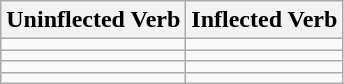<table class="wikitable">
<tr>
<th>Uninflected Verb</th>
<th>Inflected Verb</th>
</tr>
<tr>
<td></td>
<td></td>
</tr>
<tr>
<td></td>
<td></td>
</tr>
<tr>
<td></td>
<td></td>
</tr>
<tr>
<td></td>
<td></td>
</tr>
</table>
